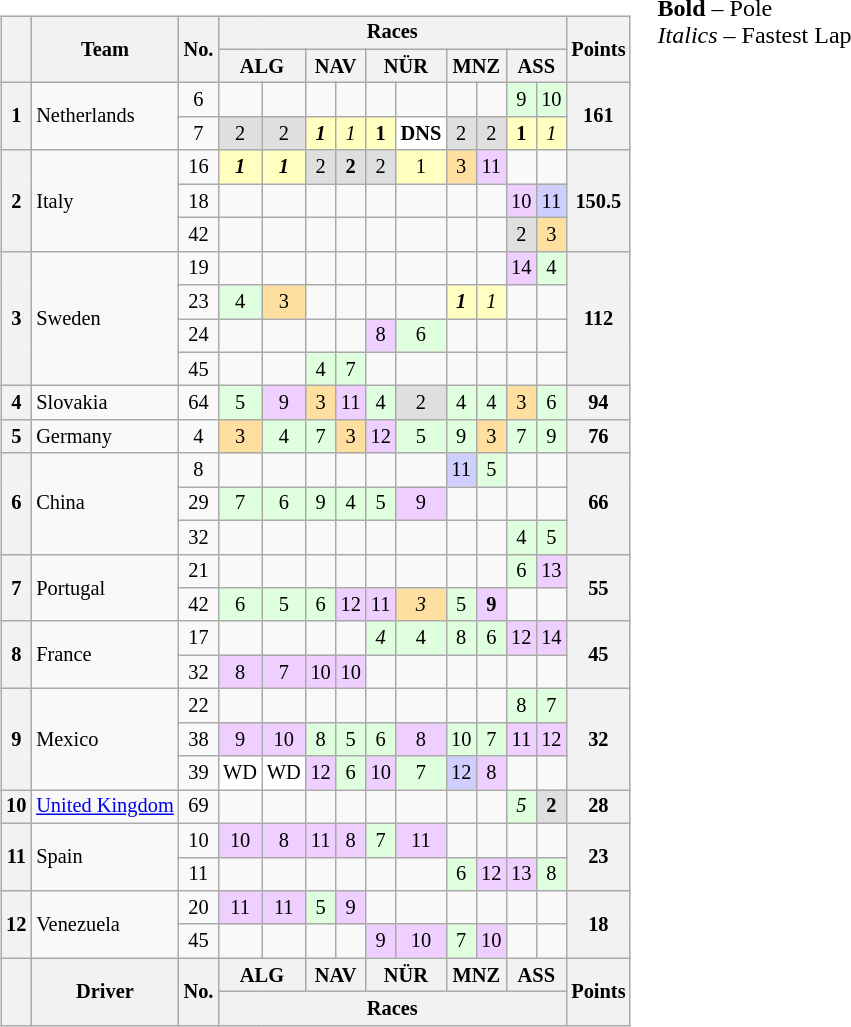<table>
<tr>
<td valign="top"><br><table class="wikitable" style="font-size:85%; text-align:center;">
<tr>
<th valign="middle" rowspan="2"></th>
<th valign="middle" rowspan="2">Team</th>
<th valign="middle" rowspan="2">No.</th>
<th valign="middle" colspan="10">Races</th>
<th valign="middle" rowspan="2">Points</th>
</tr>
<tr>
<th valign="middle" colspan=2>ALG<br></th>
<th valign="middle" colspan=2>NAV<br></th>
<th valign="middle" colspan=2>NÜR<br></th>
<th valign="middle" colspan=2>MNZ<br></th>
<th valign="middle" colspan=2>ASS<br></th>
</tr>
<tr>
<th rowspan=2>1</th>
<td rowspan=2 align=left> Netherlands</td>
<td align=middle>6</td>
<td></td>
<td></td>
<td></td>
<td></td>
<td></td>
<td></td>
<td></td>
<td></td>
<td style="background:#dfffdf;">9</td>
<td style="background:#dfffdf;">10</td>
<th rowspan=2>161</th>
</tr>
<tr>
<td align=middle>7</td>
<td style="background:#dfdfdf;">2</td>
<td style="background:#dfdfdf;">2</td>
<td style="background:#ffffbf;"><strong><em>1</em></strong></td>
<td style="background:#ffffbf;"><em>1</em></td>
<td style="background:#ffffbf;"><strong>1</strong></td>
<td style="background:#ffffff;"><strong>DNS</strong></td>
<td style="background:#dfdfdf;">2</td>
<td style="background:#dfdfdf;">2</td>
<td style="background:#ffffbf;"><strong>1</strong></td>
<td style="background:#ffffbf;"><em>1</em></td>
</tr>
<tr>
<th rowspan=3>2</th>
<td rowspan=3 align=left> Italy</td>
<td align=middle>16</td>
<td style="background:#ffffbf;"><strong><em>1</em></strong></td>
<td style="background:#ffffbf;"><strong><em>1</em></strong></td>
<td style="background:#dfdfdf;">2</td>
<td style="background:#dfdfdf;"><strong>2</strong></td>
<td style="background:#dfdfdf;">2</td>
<td style="background:#ffffbf;">1</td>
<td style="background:#ffdf9f;">3</td>
<td style="background:#efcfff;">11</td>
<td></td>
<td></td>
<th rowspan=3>150.5</th>
</tr>
<tr>
<td align=middle>18</td>
<td></td>
<td></td>
<td></td>
<td></td>
<td></td>
<td></td>
<td></td>
<td></td>
<td style="background:#efcfff;">10</td>
<td style="background:#cfcfff;">11</td>
</tr>
<tr>
<td align=middle>42</td>
<td></td>
<td></td>
<td></td>
<td></td>
<td></td>
<td></td>
<td></td>
<td></td>
<td style="background:#dfdfdf;">2</td>
<td style="background:#ffdf9f;">3</td>
</tr>
<tr>
<th rowspan=4>3</th>
<td align=left rowspan="4"> Sweden</td>
<td align=middle>19</td>
<td></td>
<td></td>
<td></td>
<td></td>
<td></td>
<td></td>
<td></td>
<td></td>
<td style="background:#efcfff;">14</td>
<td style="background:#dfffdf;">4</td>
<th rowspan=4>112</th>
</tr>
<tr>
<td align=middle>23</td>
<td style="background:#dfffdf;">4</td>
<td style="background:#ffdf9f;">3</td>
<td></td>
<td></td>
<td></td>
<td></td>
<td style="background:#ffffbf;"><strong><em>1</em></strong></td>
<td style="background:#ffffbf;"><em>1</em></td>
<td></td>
<td></td>
</tr>
<tr>
<td align=middle>24</td>
<td></td>
<td></td>
<td></td>
<td></td>
<td style="background:#efcfff;">8</td>
<td style="background:#dfffdf;">6</td>
<td></td>
<td></td>
<td></td>
<td></td>
</tr>
<tr>
<td align=middle>45</td>
<td></td>
<td></td>
<td style="background:#dfffdf;">4</td>
<td style="background:#dfffdf;">7</td>
<td></td>
<td></td>
<td></td>
<td></td>
<td></td>
<td></td>
</tr>
<tr>
<th>4</th>
<td align=left> Slovakia</td>
<td align=middle>64</td>
<td style="background:#dfffdf;">5</td>
<td style="background:#efcfff;">9</td>
<td style="background:#ffdf9f;">3</td>
<td style="background:#efcfff;">11</td>
<td style="background:#dfffdf;">4</td>
<td style="background:#dfdfdf;">2</td>
<td style="background:#dfffdf;">4</td>
<td style="background:#dfffdf;">4</td>
<td style="background:#ffdf9f;">3</td>
<td style="background:#dfffdf;">6</td>
<th>94</th>
</tr>
<tr>
<th>5</th>
<td align=left> Germany</td>
<td align=middle>4</td>
<td style="background:#ffdf9f;">3</td>
<td style="background:#dfffdf;">4</td>
<td style="background:#dfffdf;">7</td>
<td style="background:#ffdf9f;">3</td>
<td style="background:#efcfff;">12</td>
<td style="background:#dfffdf;">5</td>
<td style="background:#dfffdf;">9</td>
<td style="background:#ffdf9f;">3</td>
<td style="background:#dfffdf;">7</td>
<td style="background:#dfffdf;">9</td>
<th>76</th>
</tr>
<tr>
<th rowspan="3">6</th>
<td rowspan="3" align=left> China</td>
<td align=middle>8</td>
<td></td>
<td></td>
<td></td>
<td></td>
<td></td>
<td></td>
<td style="background:#cfcfff;">11</td>
<td style="background:#dfffdf;">5</td>
<td></td>
<td></td>
<th rowspan="3">66</th>
</tr>
<tr>
<td align=middle>29</td>
<td style="background:#dfffdf;">7</td>
<td style="background:#dfffdf;">6</td>
<td style="background:#dfffdf;">9</td>
<td style="background:#dfffdf;">4</td>
<td style="background:#dfffdf;">5</td>
<td style="background:#efcfff;">9</td>
<td></td>
<td></td>
<td></td>
<td></td>
</tr>
<tr>
<td align=middle>32</td>
<td></td>
<td></td>
<td></td>
<td></td>
<td></td>
<td></td>
<td></td>
<td></td>
<td style="background:#dfffdf;">4</td>
<td style="background:#dfffdf;">5</td>
</tr>
<tr>
<th rowspan=2>7</th>
<td rowspan=2 align=left> Portugal</td>
<td align=middle>21</td>
<td></td>
<td></td>
<td></td>
<td></td>
<td></td>
<td></td>
<td></td>
<td></td>
<td style="background:#dfffdf;">6</td>
<td style="background:#efcfff;">13</td>
<th rowspan=2>55</th>
</tr>
<tr>
<td align=middle>42</td>
<td style="background:#dfffdf;">6</td>
<td style="background:#dfffdf;">5</td>
<td style="background:#dfffdf;">6</td>
<td style="background:#efcfff;">12</td>
<td style="background:#efcfff;">11</td>
<td style="background:#ffdf9f;"><em>3</em></td>
<td style="background:#dfffdf;">5</td>
<td style="background:#efcfff;"><strong>9</strong></td>
<td></td>
<td></td>
</tr>
<tr>
<th rowspan="2">8</th>
<td align=left rowspan="2"> France</td>
<td align=middle>17</td>
<td></td>
<td></td>
<td></td>
<td></td>
<td style="background:#dfffdf;"><em>4</em></td>
<td style="background:#dfffdf;">4</td>
<td style="background:#dfffdf;">8</td>
<td style="background:#dfffdf;">6</td>
<td style="background:#efcfff;">12</td>
<td style="background:#efcfff;">14</td>
<th rowspan="2">45</th>
</tr>
<tr>
<td align=middle>32</td>
<td style="background:#efcfff;">8</td>
<td style="background:#efcfff;">7</td>
<td style="background:#efcfff;">10</td>
<td style="background:#efcfff;">10</td>
<td></td>
<td></td>
<td></td>
<td></td>
<td></td>
<td></td>
</tr>
<tr>
<th rowspan=3>9</th>
<td align=left rowspan="3"> Mexico</td>
<td align=middle>22</td>
<td></td>
<td></td>
<td></td>
<td></td>
<td></td>
<td></td>
<td></td>
<td></td>
<td style="background:#dfffdf;">8</td>
<td style="background:#dfffdf;">7</td>
<th rowspan=3>32</th>
</tr>
<tr>
<td align=middle>38</td>
<td style="background:#efcfff;">9</td>
<td style="background:#efcfff;">10</td>
<td style="background:#dfffdf;">8</td>
<td style="background:#dfffdf;">5</td>
<td style="background:#dfffdf;">6</td>
<td style="background:#efcfff;">8</td>
<td style="background:#dfffdf;">10</td>
<td style="background:#dfffdf;">7</td>
<td style="background:#efcfff;">11</td>
<td style="background:#efcfff;">12</td>
</tr>
<tr>
<td align=middle>39</td>
<td style="background:#FFFFFF;">WD</td>
<td style="background:#FFFFFF;">WD</td>
<td style="background:#efcfff;">12</td>
<td style="background:#dfffdf;">6</td>
<td style="background:#efcfff;">10</td>
<td style="background:#dfffdf;">7</td>
<td style="background:#cfcfff;">12</td>
<td style="background:#efcfff;">8</td>
<td></td>
<td></td>
</tr>
<tr>
<th>10</th>
<td> <a href='#'>United Kingdom</a></td>
<td align=middle>69</td>
<td></td>
<td></td>
<td></td>
<td></td>
<td></td>
<td></td>
<td></td>
<td></td>
<td style="background:#dfffdf;"><em>5</em></td>
<td style="background:#dfdfdf;"><strong>2</strong></td>
<th>28</th>
</tr>
<tr>
<th rowspan="2">11</th>
<td rowspan="2" align=left> Spain</td>
<td align=middle>10</td>
<td style="background:#efcfff;">10</td>
<td style="background:#efcfff;">8</td>
<td style="background:#efcfff;">11</td>
<td style="background:#efcfff;">8</td>
<td style="background:#dfffdf;">7</td>
<td style="background:#efcfff;">11</td>
<td></td>
<td></td>
<td></td>
<td></td>
<th rowspan="2">23</th>
</tr>
<tr>
<td align=middle>11</td>
<td></td>
<td></td>
<td></td>
<td></td>
<td></td>
<td></td>
<td style="background:#dfffdf;">6</td>
<td style="background:#efcfff;">12</td>
<td style="background:#efcfff;">13</td>
<td style="background:#dfffdf;">8</td>
</tr>
<tr>
<th rowspan="2">12</th>
<td align=left rowspan="2"> Venezuela</td>
<td align=middle>20</td>
<td style="background:#efcfff;">11</td>
<td style="background:#efcfff;">11</td>
<td style="background:#dfffdf;">5</td>
<td style="background:#efcfff;">9</td>
<td></td>
<td></td>
<td></td>
<td></td>
<td></td>
<td></td>
<th rowspan="2">18</th>
</tr>
<tr>
<td align=middle>45</td>
<td></td>
<td></td>
<td></td>
<td></td>
<td style="background:#efcfff;">9</td>
<td style="background:#efcfff;">10</td>
<td style="background:#dfffdf;">7</td>
<td style="background:#efcfff;">10</td>
<td></td>
<td></td>
</tr>
<tr>
<th valign="middle" rowspan="2"></th>
<th valign="middle" rowspan="2">Driver</th>
<th valign="middle" rowspan="2">No.</th>
<th valign="middle" colspan=2>ALG<br></th>
<th valign="middle" colspan=2>NAV<br></th>
<th valign="middle" colspan=2>NÜR<br></th>
<th valign="middle" colspan=2>MNZ<br></th>
<th valign="middle" colspan=2>ASS<br></th>
<th valign="middle" rowspan="2">Points</th>
</tr>
<tr>
<th valign="middle" colspan="10">Races</th>
</tr>
</table>
</td>
<td valign="top"><br>
<span><strong>Bold</strong> – Pole<br>
<em>Italics</em> – Fastest Lap</span></td>
</tr>
</table>
